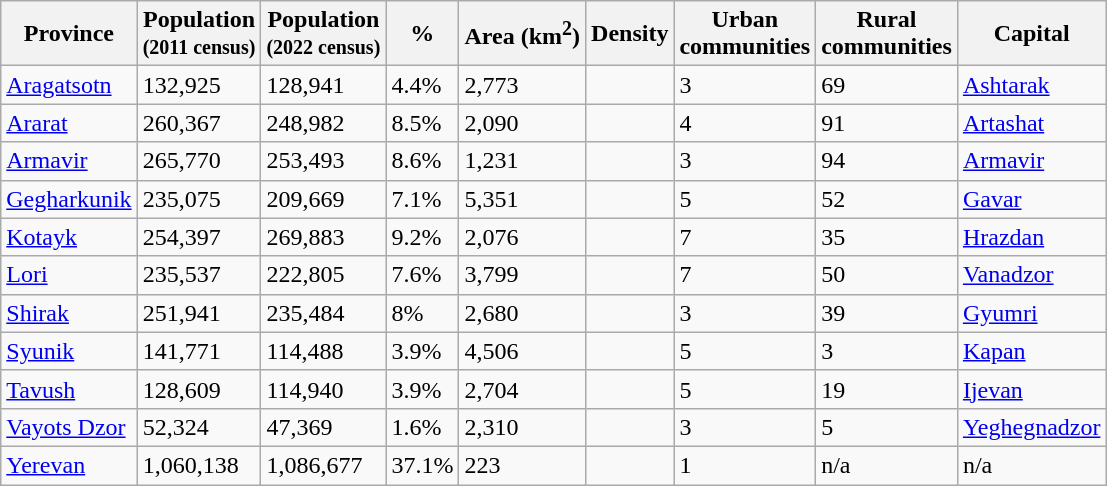<table class="wikitable sortable">
<tr>
<th>Province</th>
<th>Population<br><small>(2011 census)</small></th>
<th>Population<br><small>(2022 census)</small></th>
<th>%</th>
<th>Area (km<sup>2</sup>)</th>
<th>Density</th>
<th>Urban<br>communities</th>
<th>Rural<br>communities</th>
<th>Capital</th>
</tr>
<tr>
<td><a href='#'>Aragatsotn</a></td>
<td>132,925</td>
<td>128,941</td>
<td>4.4%</td>
<td>2,773</td>
<td></td>
<td>3</td>
<td>69</td>
<td> <a href='#'>Ashtarak</a></td>
</tr>
<tr>
<td><a href='#'>Ararat</a></td>
<td>260,367</td>
<td>248,982</td>
<td>8.5%</td>
<td>2,090</td>
<td></td>
<td>4</td>
<td>91</td>
<td> <a href='#'>Artashat</a></td>
</tr>
<tr>
<td><a href='#'>Armavir</a></td>
<td>265,770</td>
<td>253,493</td>
<td>8.6%</td>
<td>1,231</td>
<td></td>
<td>3</td>
<td>94</td>
<td> <a href='#'>Armavir</a></td>
</tr>
<tr>
<td> <a href='#'>Gegharkunik</a></td>
<td>235,075</td>
<td>209,669</td>
<td>7.1%</td>
<td>5,351</td>
<td></td>
<td>5</td>
<td>52</td>
<td> <a href='#'>Gavar</a></td>
</tr>
<tr>
<td> <a href='#'>Kotayk</a></td>
<td>254,397</td>
<td>269,883</td>
<td>9.2%</td>
<td>2,076</td>
<td></td>
<td>7</td>
<td>35</td>
<td> <a href='#'>Hrazdan</a></td>
</tr>
<tr>
<td> <a href='#'>Lori</a></td>
<td>235,537</td>
<td>222,805</td>
<td>7.6%</td>
<td>3,799</td>
<td></td>
<td>7</td>
<td>50</td>
<td> <a href='#'>Vanadzor</a></td>
</tr>
<tr>
<td><a href='#'>Shirak</a></td>
<td>251,941</td>
<td>235,484</td>
<td>8%</td>
<td>2,680</td>
<td></td>
<td>3</td>
<td>39</td>
<td> <a href='#'>Gyumri</a></td>
</tr>
<tr>
<td><a href='#'>Syunik</a></td>
<td>141,771</td>
<td>114,488</td>
<td>3.9%</td>
<td>4,506</td>
<td></td>
<td>5</td>
<td>3</td>
<td> <a href='#'>Kapan</a></td>
</tr>
<tr>
<td><a href='#'>Tavush</a></td>
<td>128,609</td>
<td>114,940</td>
<td>3.9%</td>
<td>2,704</td>
<td></td>
<td>5</td>
<td>19</td>
<td> <a href='#'>Ijevan</a></td>
</tr>
<tr>
<td> <a href='#'>Vayots Dzor</a></td>
<td>52,324</td>
<td>47,369</td>
<td>1.6%</td>
<td>2,310</td>
<td></td>
<td>3</td>
<td>5</td>
<td> <a href='#'>Yeghegnadzor</a></td>
</tr>
<tr>
<td> <a href='#'>Yerevan</a></td>
<td>1,060,138</td>
<td>1,086,677</td>
<td>37.1%</td>
<td>223</td>
<td></td>
<td>1</td>
<td>n/a</td>
<td>n/a</td>
</tr>
</table>
